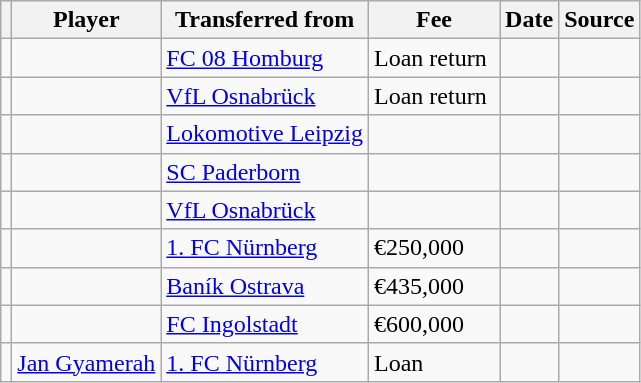<table class="wikitable plainrowheaders sortable">
<tr>
<th></th>
<th scope="col">Player</th>
<th>Transferred from</th>
<th style="width: 80px;">Fee</th>
<th scope="col">Date</th>
<th scope="col">Source</th>
</tr>
<tr>
<td align="center"></td>
<td></td>
<td> <a href='#'>FC 08 Homburg</a></td>
<td>Loan return</td>
<td></td>
<td></td>
</tr>
<tr>
<td align="center"></td>
<td></td>
<td> <a href='#'>VfL Osnabrück</a></td>
<td>Loan return</td>
<td></td>
<td></td>
</tr>
<tr>
<td align="center"></td>
<td></td>
<td> <a href='#'>Lokomotive Leipzig</a></td>
<td></td>
<td></td>
<td></td>
</tr>
<tr>
<td align="center"></td>
<td></td>
<td> <a href='#'>SC Paderborn</a></td>
<td></td>
<td></td>
<td></td>
</tr>
<tr>
<td align="center"></td>
<td></td>
<td> <a href='#'>VfL Osnabrück</a></td>
<td></td>
<td></td>
<td></td>
</tr>
<tr>
<td align="center"></td>
<td></td>
<td> <a href='#'>1. FC Nürnberg</a></td>
<td>€250,000</td>
<td></td>
<td></td>
</tr>
<tr>
<td align="center"></td>
<td></td>
<td> <a href='#'>Baník Ostrava</a></td>
<td>€435,000</td>
<td></td>
<td></td>
</tr>
<tr>
<td align="center"></td>
<td></td>
<td> <a href='#'>FC Ingolstadt</a></td>
<td>€600,000</td>
<td></td>
<td></td>
</tr>
<tr>
<td align="center"></td>
<td> <a href='#'>Jan Gyamerah</a></td>
<td> <a href='#'>1. FC Nürnberg</a></td>
<td>Loan</td>
<td></td>
<td></td>
</tr>
</table>
